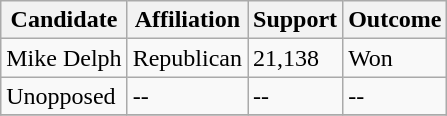<table class="wikitable">
<tr>
<th>Candidate</th>
<th>Affiliation</th>
<th>Support</th>
<th>Outcome</th>
</tr>
<tr>
<td>Mike Delph</td>
<td>Republican</td>
<td>21,138</td>
<td>Won</td>
</tr>
<tr>
<td>Unopposed</td>
<td>--</td>
<td>--</td>
<td>--</td>
</tr>
<tr>
</tr>
</table>
